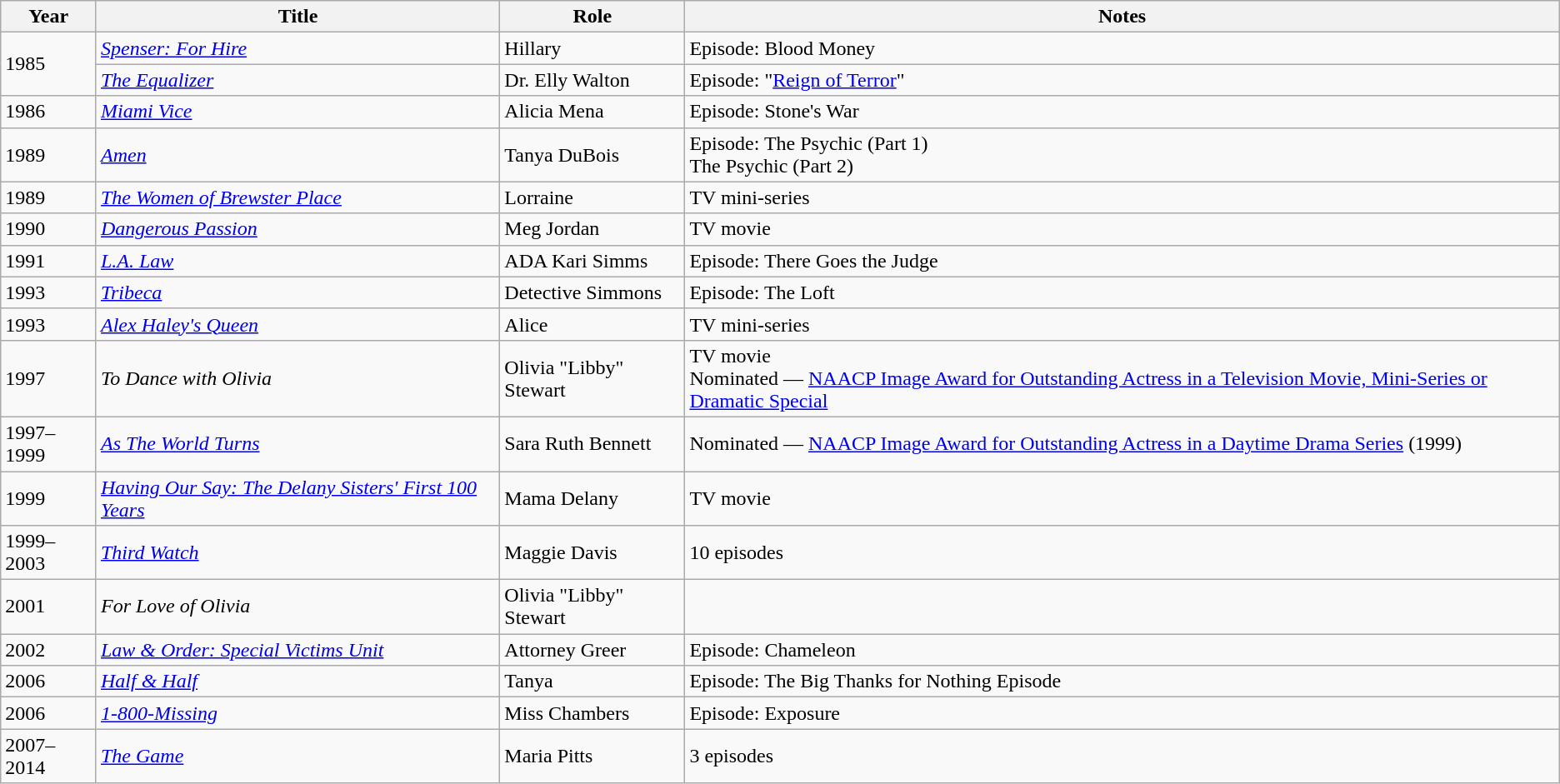<table class="wikitable sortable">
<tr>
<th>Year</th>
<th>Title</th>
<th>Role</th>
<th class="unsortable">Notes</th>
</tr>
<tr>
<td rowspan="2">1985</td>
<td><em><a href='#'>Spenser: For Hire</a></em></td>
<td>Hillary</td>
<td>Episode: Blood Money</td>
</tr>
<tr>
<td><em><a href='#'>The Equalizer</a></em></td>
<td>Dr. Elly Walton</td>
<td>Episode: "<a href='#'>Reign of Terror</a>"</td>
</tr>
<tr>
<td>1986</td>
<td><em><a href='#'>Miami Vice</a></em></td>
<td>Alicia Mena</td>
<td>Episode: Stone's War</td>
</tr>
<tr>
<td>1989</td>
<td><em><a href='#'>Amen</a></em></td>
<td>Tanya DuBois</td>
<td>Episode: The Psychic (Part 1)<br> The Psychic (Part 2)</td>
</tr>
<tr>
<td>1989</td>
<td><em><a href='#'>The Women of Brewster Place</a></em></td>
<td>Lorraine</td>
<td>TV mini-series</td>
</tr>
<tr>
<td>1990</td>
<td><em><a href='#'>Dangerous Passion</a></em></td>
<td>Meg Jordan</td>
<td>TV movie</td>
</tr>
<tr>
<td>1991</td>
<td><em><a href='#'>L.A. Law</a></em></td>
<td>ADA Kari Simms</td>
<td>Episode: There Goes the Judge</td>
</tr>
<tr>
<td>1993</td>
<td><em><a href='#'>Tribeca</a></em></td>
<td>Detective Simmons</td>
<td>Episode: The Loft</td>
</tr>
<tr>
<td>1993</td>
<td><em><a href='#'>Alex Haley's Queen</a></em></td>
<td>Alice</td>
<td>TV mini-series</td>
</tr>
<tr>
<td>1997</td>
<td><em>To Dance with Olivia</em></td>
<td>Olivia "Libby" Stewart</td>
<td>TV movie<br>Nominated — <a href='#'>NAACP Image Award for Outstanding Actress in a Television Movie, Mini-Series or Dramatic Special</a></td>
</tr>
<tr>
<td>1997–1999</td>
<td><em><a href='#'>As The World Turns</a></em></td>
<td>Sara Ruth Bennett</td>
<td>Nominated — <a href='#'>NAACP Image Award for Outstanding Actress in a Daytime Drama Series</a> (1999)</td>
</tr>
<tr>
<td>1999</td>
<td><em><a href='#'>Having Our Say: The Delany Sisters' First 100 Years</a></em></td>
<td>Mama Delany</td>
<td>TV movie</td>
</tr>
<tr>
<td>1999–2003</td>
<td><em><a href='#'>Third Watch</a></em></td>
<td>Maggie Davis</td>
<td>10 episodes</td>
</tr>
<tr>
<td>2001</td>
<td><em>For Love of Olivia</em></td>
<td>Olivia "Libby" Stewart</td>
<td></td>
</tr>
<tr>
<td>2002</td>
<td><em><a href='#'>Law & Order: Special Victims Unit</a></em></td>
<td>Attorney Greer</td>
<td>Episode: Chameleon</td>
</tr>
<tr>
<td>2006</td>
<td><em><a href='#'>Half & Half</a></em></td>
<td>Tanya</td>
<td>Episode: The Big Thanks for Nothing Episode</td>
</tr>
<tr>
<td>2006</td>
<td><em><a href='#'>1-800-Missing</a></em></td>
<td>Miss Chambers</td>
<td>Episode: Exposure</td>
</tr>
<tr>
<td>2007–2014</td>
<td><em><a href='#'>The Game</a></em></td>
<td>Maria Pitts</td>
<td>3 episodes</td>
</tr>
</table>
